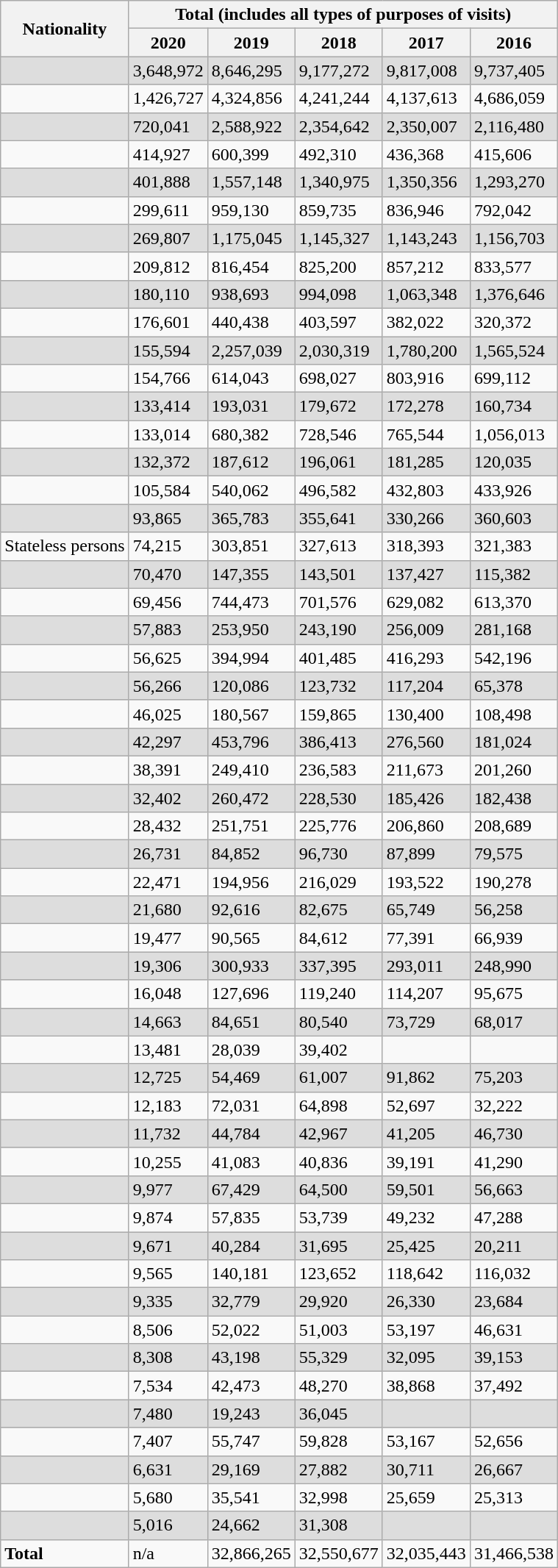<table class="wikitable mw-collapsible mw-collapsed">
<tr>
<th rowspan=2>Nationality</th>
<th colspan=5>Total (includes all types of purposes of visits)</th>
</tr>
<tr>
<th>2020</th>
<th>2019</th>
<th>2018</th>
<th>2017</th>
<th>2016</th>
</tr>
<tr style="background-color:#DDDDDD;">
<td></td>
<td>  3,648,972</td>
<td>  8,646,295</td>
<td>  9,177,272</td>
<td>  9,817,008</td>
<td>  9,737,405</td>
</tr>
<tr>
<td></td>
<td>  1,426,727</td>
<td>  4,324,856</td>
<td>  4,241,244</td>
<td>  4,137,613</td>
<td>  4,686,059</td>
</tr>
<tr style="background-color:#DDDDDD;">
<td></td>
<td>  720,041</td>
<td>  2,588,922</td>
<td>  2,354,642</td>
<td>  2,350,007</td>
<td>  2,116,480</td>
</tr>
<tr>
<td></td>
<td>  414,927</td>
<td>  600,399</td>
<td>  492,310</td>
<td>  436,368</td>
<td>  415,606</td>
</tr>
<tr style="background-color:#DDDDDD;">
<td></td>
<td>  401,888</td>
<td>  1,557,148</td>
<td>  1,340,975</td>
<td>  1,350,356</td>
<td>  1,293,270</td>
</tr>
<tr>
<td></td>
<td>  299,611</td>
<td>  959,130</td>
<td>  859,735</td>
<td>  836,946</td>
<td>  792,042</td>
</tr>
<tr style="background-color:#DDDDDD;">
<td></td>
<td>  269,807</td>
<td>  1,175,045</td>
<td>  1,145,327</td>
<td>  1,143,243</td>
<td>  1,156,703</td>
</tr>
<tr>
<td></td>
<td>  209,812</td>
<td>  816,454</td>
<td>  825,200</td>
<td>  857,212</td>
<td>  833,577</td>
</tr>
<tr style="background-color:#DDDDDD;">
<td></td>
<td>  180,110</td>
<td>  938,693</td>
<td>  994,098</td>
<td>  1,063,348</td>
<td>  1,376,646</td>
</tr>
<tr>
<td></td>
<td>  176,601</td>
<td>  440,438</td>
<td>  403,597</td>
<td>  382,022</td>
<td>  320,372</td>
</tr>
<tr style="background-color:#DDDDDD;">
<td></td>
<td>  155,594</td>
<td>  2,257,039</td>
<td>  2,030,319</td>
<td>  1,780,200</td>
<td>  1,565,524</td>
</tr>
<tr>
<td></td>
<td>  154,766</td>
<td>  614,043</td>
<td>  698,027</td>
<td>  803,916</td>
<td>  699,112</td>
</tr>
<tr style="background-color:#DDDDDD;">
<td></td>
<td>  133,414</td>
<td>  193,031</td>
<td>  179,672</td>
<td>  172,278</td>
<td>  160,734</td>
</tr>
<tr>
<td></td>
<td>  133,014</td>
<td>  680,382</td>
<td>  728,546</td>
<td>  765,544</td>
<td>  1,056,013</td>
</tr>
<tr style="background-color:#DDDDDD;">
<td></td>
<td>  132,372</td>
<td>  187,612</td>
<td>  196,061</td>
<td>  181,285</td>
<td>  120,035</td>
</tr>
<tr>
<td></td>
<td>  105,584</td>
<td>  540,062</td>
<td>  496,582</td>
<td>  432,803</td>
<td>  433,926</td>
</tr>
<tr style="background-color:#DDDDDD;">
<td></td>
<td>  93,865</td>
<td>  365,783</td>
<td>  355,641</td>
<td>  330,266</td>
<td>  360,603</td>
</tr>
<tr>
<td>Stateless persons</td>
<td>  74,215</td>
<td>  303,851</td>
<td>  327,613</td>
<td>  318,393</td>
<td>  321,383</td>
</tr>
<tr style="background-color:#DDDDDD;">
<td></td>
<td>  70,470</td>
<td>  147,355</td>
<td>  143,501</td>
<td>  137,427</td>
<td>  115,382</td>
</tr>
<tr>
<td></td>
<td>  69,456</td>
<td>  744,473</td>
<td>  701,576</td>
<td>  629,082</td>
<td>  613,370</td>
</tr>
<tr style="background-color:#DDDDDD;">
<td></td>
<td>  57,883</td>
<td>  253,950</td>
<td>  243,190</td>
<td>  256,009</td>
<td>  281,168</td>
</tr>
<tr>
<td></td>
<td>  56,625</td>
<td>  394,994</td>
<td>  401,485</td>
<td>  416,293</td>
<td>  542,196</td>
</tr>
<tr style="background-color:#DDDDDD;">
<td></td>
<td>  56,266</td>
<td>  120,086</td>
<td>  123,732</td>
<td>  117,204</td>
<td>  65,378</td>
</tr>
<tr>
<td></td>
<td>  46,025</td>
<td>  180,567</td>
<td>  159,865</td>
<td>  130,400</td>
<td>  108,498</td>
</tr>
<tr style="background-color:#DDDDDD;">
<td></td>
<td>  42,297</td>
<td>  453,796</td>
<td>  386,413</td>
<td>  276,560</td>
<td>  181,024</td>
</tr>
<tr>
<td></td>
<td>  38,391</td>
<td>  249,410</td>
<td>  236,583</td>
<td>  211,673</td>
<td>  201,260</td>
</tr>
<tr style="background-color:#DDDDDD;">
<td></td>
<td>  32,402</td>
<td>  260,472</td>
<td>  228,530</td>
<td>  185,426</td>
<td>  182,438</td>
</tr>
<tr>
<td></td>
<td>  28,432</td>
<td>  251,751</td>
<td>  225,776</td>
<td>  206,860</td>
<td>  208,689</td>
</tr>
<tr style="background-color:#DDDDDD;">
<td></td>
<td>  26,731</td>
<td>  84,852</td>
<td>  96,730</td>
<td>  87,899</td>
<td>  79,575</td>
</tr>
<tr>
<td></td>
<td>  22,471</td>
<td>  194,956</td>
<td>  216,029</td>
<td>  193,522</td>
<td>  190,278</td>
</tr>
<tr style="background-color:#DDDDDD;">
<td></td>
<td>  21,680</td>
<td>  92,616</td>
<td>  82,675</td>
<td>  65,749</td>
<td>  56,258</td>
</tr>
<tr>
<td></td>
<td>  19,477</td>
<td>  90,565</td>
<td>  84,612</td>
<td>  77,391</td>
<td>  66,939</td>
</tr>
<tr style="background-color:#DDDDDD;">
<td></td>
<td>  19,306</td>
<td>  300,933</td>
<td>  337,395</td>
<td>  293,011</td>
<td>  248,990</td>
</tr>
<tr>
<td></td>
<td>  16,048</td>
<td>  127,696</td>
<td>  119,240</td>
<td>  114,207</td>
<td>  95,675</td>
</tr>
<tr style="background-color:#DDDDDD;">
<td></td>
<td>  14,663</td>
<td>  84,651</td>
<td>  80,540</td>
<td>  73,729</td>
<td>  68,017</td>
</tr>
<tr>
<td></td>
<td>  13,481</td>
<td>  28,039</td>
<td>  39,402</td>
<td></td>
<td></td>
</tr>
<tr style="background-color:#DDDDDD;">
<td></td>
<td>  12,725</td>
<td>  54,469</td>
<td>  61,007</td>
<td>  91,862</td>
<td>  75,203</td>
</tr>
<tr>
<td></td>
<td>  12,183</td>
<td>  72,031</td>
<td>  64,898</td>
<td>  52,697</td>
<td>  32,222</td>
</tr>
<tr style="background-color:#DDDDDD;">
<td></td>
<td>  11,732</td>
<td>  44,784</td>
<td>  42,967</td>
<td>  41,205</td>
<td>  46,730</td>
</tr>
<tr>
<td></td>
<td>  10,255</td>
<td>  41,083</td>
<td>  40,836</td>
<td>  39,191</td>
<td>  41,290</td>
</tr>
<tr style="background-color:#DDDDDD;">
<td></td>
<td>  9,977</td>
<td>  67,429</td>
<td>  64,500</td>
<td>  59,501</td>
<td>  56,663</td>
</tr>
<tr>
<td></td>
<td>  9,874</td>
<td>  57,835</td>
<td>  53,739</td>
<td>  49,232</td>
<td>  47,288</td>
</tr>
<tr style="background-color:#DDDDDD;">
<td></td>
<td>  9,671</td>
<td>  40,284</td>
<td>  31,695</td>
<td>  25,425</td>
<td>  20,211</td>
</tr>
<tr>
<td></td>
<td>  9,565</td>
<td>  140,181</td>
<td>  123,652</td>
<td>  118,642</td>
<td>  116,032</td>
</tr>
<tr style="background-color:#DDDDDD;">
<td></td>
<td>  9,335</td>
<td>  32,779</td>
<td>  29,920</td>
<td>  26,330</td>
<td>  23,684</td>
</tr>
<tr>
<td></td>
<td>  8,506</td>
<td>  52,022</td>
<td>  51,003</td>
<td>  53,197</td>
<td>  46,631</td>
</tr>
<tr style="background-color:#DDDDDD;">
<td></td>
<td>  8,308</td>
<td>  43,198</td>
<td>  55,329</td>
<td>  32,095</td>
<td>  39,153</td>
</tr>
<tr>
<td></td>
<td>  7,534</td>
<td>  42,473</td>
<td>  48,270</td>
<td>  38,868</td>
<td>  37,492</td>
</tr>
<tr style="background-color:#DDDDDD;">
<td></td>
<td>  7,480</td>
<td> 19,243</td>
<td>  36,045</td>
<td></td>
<td></td>
</tr>
<tr>
<td></td>
<td>  7,407</td>
<td>  55,747</td>
<td>  59,828</td>
<td>  53,167</td>
<td>  52,656</td>
</tr>
<tr style="background-color:#DDDDDD;">
<td></td>
<td>  6,631</td>
<td>  29,169</td>
<td>  27,882</td>
<td>  30,711</td>
<td>  26,667</td>
</tr>
<tr>
<td></td>
<td>  5,680</td>
<td>  35,541</td>
<td>  32,998</td>
<td>  25,659</td>
<td>  25,313</td>
</tr>
<tr style="background-color:#DDDDDD;">
<td></td>
<td>  5,016</td>
<td>24,662</td>
<td>  31,308</td>
<td></td>
<td><br></td>
</tr>
<tr>
<td><strong>Total</strong></td>
<td>  n/a</td>
<td>  32,866,265</td>
<td> 32,550,677</td>
<td> 32,035,443</td>
<td>  31,466,538</td>
</tr>
</table>
